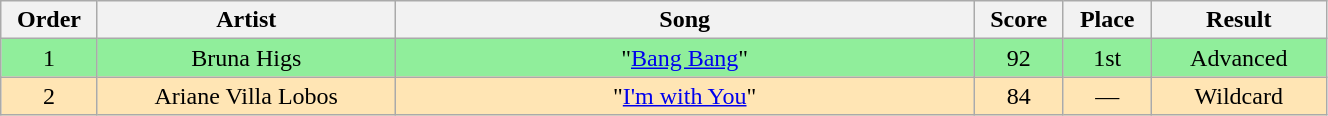<table class="wikitable" style="text-align:center; width:70%;">
<tr>
<th scope="col" width="05%">Order</th>
<th scope="col" width="17%">Artist</th>
<th scope="col" width="33%">Song</th>
<th scope="col" width="05%">Score</th>
<th scope="col" width="05%">Place</th>
<th scope="col" width="10%">Result</th>
</tr>
<tr bgcolor=90EE9B>
<td>1</td>
<td>Bruna Higs</td>
<td>"<a href='#'>Bang Bang</a>"</td>
<td>92</td>
<td>1st</td>
<td>Advanced</td>
</tr>
<tr bgcolor=FFE5B4>
<td>2</td>
<td>Ariane Villa Lobos</td>
<td>"<a href='#'>I'm with You</a>"</td>
<td>84</td>
<td>—</td>
<td>Wildcard</td>
</tr>
</table>
